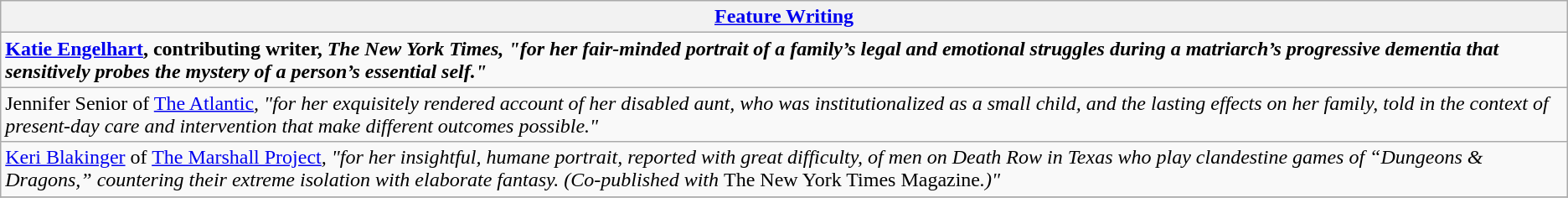<table class="wikitable" style="float:left; float:none;">
<tr>
<th><a href='#'>Feature Writing</a></th>
</tr>
<tr>
<td><strong><a href='#'>Katie Engelhart</a>, contributing writer, <em>The New York Times<strong><em>, "for her fair-minded portrait of a family’s legal and emotional struggles during a matriarch’s progressive dementia that sensitively probes the mystery of a person’s essential self."</td>
</tr>
<tr>
<td>Jennifer Senior of </em><a href='#'>The Atlantic</a><em>, "for her exquisitely rendered account of her disabled aunt, who was institutionalized as a small child, and the lasting effects on her family, told in the context of present-day care and intervention that make different outcomes possible."</td>
</tr>
<tr>
<td><a href='#'>Keri Blakinger</a> of </em><a href='#'>The Marshall Project</a><em>, "for her insightful, humane portrait, reported with great difficulty, of men on Death Row in Texas who play clandestine games of “Dungeons & Dragons,” countering their extreme isolation with elaborate fantasy. (Co-published with </em>The New York Times Magazine<em>.)"</td>
</tr>
<tr>
</tr>
</table>
